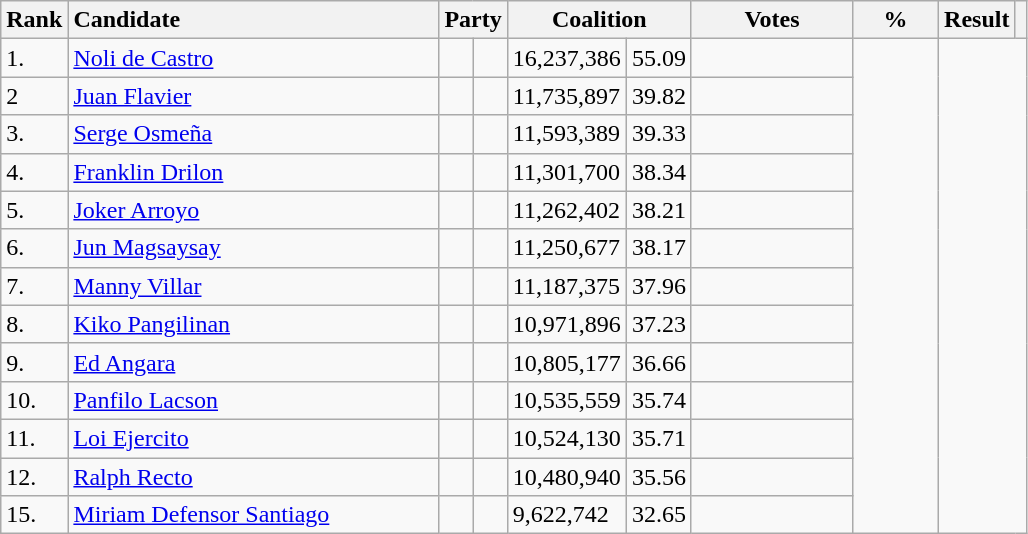<table class="wikitable">
<tr>
<th width="5px">Rank</th>
<th style="text-align:left;width: 15em">Candidate</th>
<th colspan="2">Party</th>
<th colspan="2">Coalition</th>
<th width="100px">Votes</th>
<th width="50px">%</th>
<th>Result</th>
<th></th>
</tr>
<tr>
<td>1.</td>
<td width="200px" style="text-align:left;"><a href='#'>Noli de Castro</a></td>
<td></td>
<td></td>
<td>16,237,386</td>
<td>55.09</td>
<td></td>
<td rowspan="13"></td>
</tr>
<tr>
<td>2</td>
<td width="200px" style="text-align:left;"><a href='#'>Juan Flavier</a></td>
<td></td>
<td></td>
<td>11,735,897</td>
<td>39.82</td>
<td></td>
</tr>
<tr>
<td>3.</td>
<td width="200px" style="text-align:left;"><a href='#'>Serge Osmeña</a></td>
<td></td>
<td></td>
<td>11,593,389</td>
<td>39.33</td>
<td></td>
</tr>
<tr>
<td>4.</td>
<td width="200px" style="text-align:left;"><a href='#'>Franklin Drilon</a></td>
<td></td>
<td></td>
<td>11,301,700</td>
<td>38.34</td>
<td></td>
</tr>
<tr>
<td>5.</td>
<td width="200px" style="text-align:left;"><a href='#'>Joker Arroyo</a></td>
<td></td>
<td></td>
<td>11,262,402</td>
<td>38.21</td>
<td></td>
</tr>
<tr>
<td>6.</td>
<td width="200px" style="text-align:left;"><a href='#'>Jun Magsaysay</a></td>
<td></td>
<td></td>
<td>11,250,677</td>
<td>38.17</td>
<td></td>
</tr>
<tr>
<td>7.</td>
<td width="200px" style="text-align:left;"><a href='#'>Manny Villar</a></td>
<td></td>
<td></td>
<td>11,187,375</td>
<td>37.96</td>
<td></td>
</tr>
<tr>
<td>8.</td>
<td width="200px" style="text-align:left;"><a href='#'>Kiko Pangilinan</a></td>
<td></td>
<td></td>
<td>10,971,896</td>
<td>37.23</td>
<td></td>
</tr>
<tr>
<td>9.</td>
<td width="200px" style="text-align:left;"><a href='#'>Ed Angara</a></td>
<td></td>
<td></td>
<td>10,805,177</td>
<td>36.66</td>
<td></td>
</tr>
<tr>
<td>10.</td>
<td width="200px" style="text-align:left;"><a href='#'>Panfilo Lacson</a></td>
<td></td>
<td></td>
<td>10,535,559</td>
<td>35.74</td>
<td></td>
</tr>
<tr>
<td>11.</td>
<td width="200px" style="text-align:left;"><a href='#'>Loi Ejercito</a></td>
<td></td>
<td></td>
<td>10,524,130</td>
<td>35.71</td>
<td></td>
</tr>
<tr>
<td>12.</td>
<td width="200px" style="text-align:left;"><a href='#'>Ralph Recto</a></td>
<td></td>
<td></td>
<td>10,480,940</td>
<td>35.56</td>
<td></td>
</tr>
<tr>
<td>15.</td>
<td width="200px" style="text-align:left;"><a href='#'>Miriam Defensor Santiago</a></td>
<td></td>
<td></td>
<td>9,622,742</td>
<td>32.65</td>
<td></td>
</tr>
</table>
